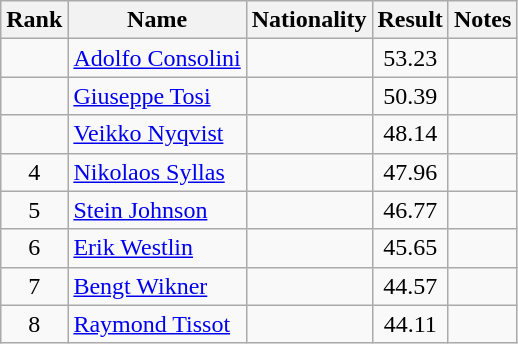<table class="wikitable sortable" style="text-align:center">
<tr>
<th>Rank</th>
<th>Name</th>
<th>Nationality</th>
<th>Result</th>
<th>Notes</th>
</tr>
<tr>
<td></td>
<td align=left><a href='#'>Adolfo Consolini</a></td>
<td align=left></td>
<td>53.23</td>
<td></td>
</tr>
<tr>
<td></td>
<td align=left><a href='#'>Giuseppe Tosi</a></td>
<td align=left></td>
<td>50.39</td>
<td></td>
</tr>
<tr>
<td></td>
<td align=left><a href='#'>Veikko Nyqvist</a></td>
<td align=left></td>
<td>48.14</td>
<td></td>
</tr>
<tr>
<td>4</td>
<td align=left><a href='#'>Nikolaos Syllas</a></td>
<td align=left></td>
<td>47.96</td>
<td></td>
</tr>
<tr>
<td>5</td>
<td align=left><a href='#'>Stein Johnson</a></td>
<td align=left></td>
<td>46.77</td>
<td></td>
</tr>
<tr>
<td>6</td>
<td align=left><a href='#'>Erik Westlin</a></td>
<td align=left></td>
<td>45.65</td>
<td></td>
</tr>
<tr>
<td>7</td>
<td align=left><a href='#'>Bengt Wikner</a></td>
<td align=left></td>
<td>44.57</td>
<td></td>
</tr>
<tr>
<td>8</td>
<td align=left><a href='#'>Raymond Tissot</a></td>
<td align=left></td>
<td>44.11</td>
<td></td>
</tr>
</table>
